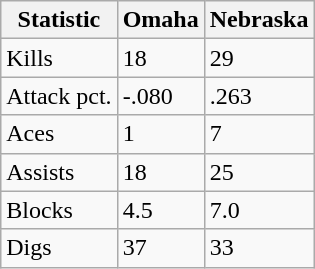<table class=wikitable>
<tr>
<th>Statistic</th>
<th>Omaha</th>
<th>Nebraska</th>
</tr>
<tr>
<td>Kills</td>
<td>18</td>
<td>29</td>
</tr>
<tr>
<td>Attack pct.</td>
<td>-.080</td>
<td>.263</td>
</tr>
<tr>
<td>Aces</td>
<td>1</td>
<td>7</td>
</tr>
<tr>
<td>Assists</td>
<td>18</td>
<td>25</td>
</tr>
<tr>
<td>Blocks</td>
<td>4.5</td>
<td>7.0</td>
</tr>
<tr>
<td>Digs</td>
<td>37</td>
<td>33</td>
</tr>
</table>
